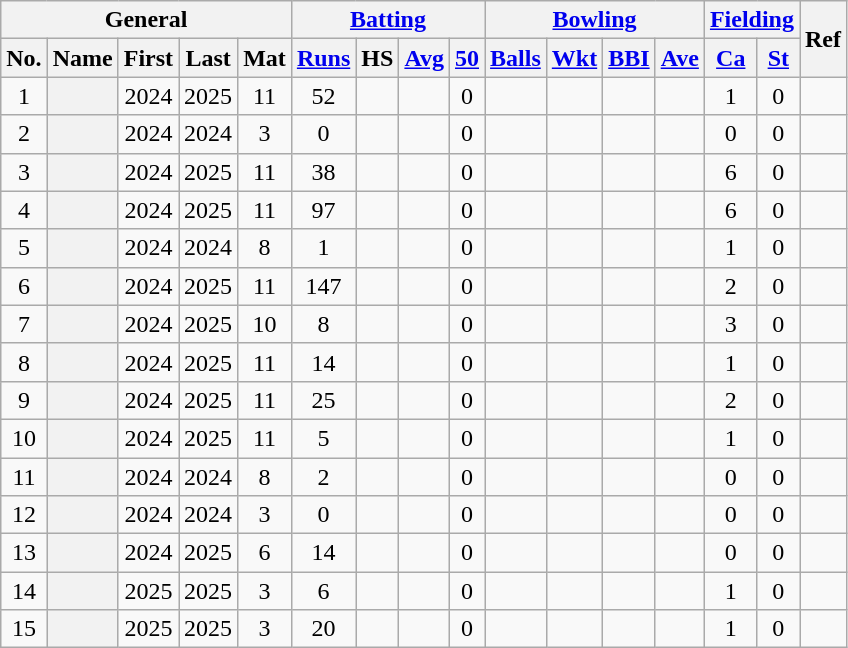<table class="wikitable plainrowheaders sortable">
<tr align="center">
<th scope="col" colspan=5 class="unsortable">General</th>
<th scope="col" colspan=4 class="unsortable"><a href='#'>Batting</a></th>
<th scope="col" colspan=4 class="unsortable"><a href='#'>Bowling</a></th>
<th scope="col" colspan=2 class="unsortable"><a href='#'>Fielding</a></th>
<th scope="col" rowspan=2 class="unsortable">Ref</th>
</tr>
<tr align="center">
<th scope="col">No.</th>
<th scope="col">Name</th>
<th scope="col">First</th>
<th scope="col">Last</th>
<th scope="col">Mat</th>
<th scope="col"><a href='#'>Runs</a></th>
<th scope="col">HS</th>
<th scope="col"><a href='#'>Avg</a></th>
<th scope="col"><a href='#'>50</a></th>
<th scope="col"><a href='#'>Balls</a></th>
<th scope="col"><a href='#'>Wkt</a></th>
<th scope="col"><a href='#'>BBI</a></th>
<th scope="col"><a href='#'>Ave</a></th>
<th scope="col"><a href='#'>Ca</a></th>
<th scope="col"><a href='#'>St</a></th>
</tr>
<tr align="center">
<td>1</td>
<th scope="row"></th>
<td>2024</td>
<td>2025</td>
<td>11</td>
<td>52</td>
<td></td>
<td></td>
<td>0</td>
<td></td>
<td></td>
<td></td>
<td></td>
<td>1</td>
<td>0</td>
<td></td>
</tr>
<tr align="center">
<td>2</td>
<th scope="row"></th>
<td>2024</td>
<td>2024</td>
<td>3</td>
<td>0</td>
<td></td>
<td></td>
<td>0</td>
<td></td>
<td></td>
<td></td>
<td></td>
<td>0</td>
<td>0</td>
<td></td>
</tr>
<tr align="center">
<td>3</td>
<th scope="row"></th>
<td>2024</td>
<td>2025</td>
<td>11</td>
<td>38</td>
<td></td>
<td></td>
<td>0</td>
<td></td>
<td></td>
<td></td>
<td></td>
<td>6</td>
<td>0</td>
<td></td>
</tr>
<tr align="center">
<td>4</td>
<th scope="row"></th>
<td>2024</td>
<td>2025</td>
<td>11</td>
<td>97</td>
<td></td>
<td></td>
<td>0</td>
<td></td>
<td></td>
<td></td>
<td></td>
<td>6</td>
<td>0</td>
<td></td>
</tr>
<tr align="center">
<td>5</td>
<th scope="row"></th>
<td>2024</td>
<td>2024</td>
<td>8</td>
<td>1</td>
<td></td>
<td></td>
<td>0</td>
<td></td>
<td></td>
<td></td>
<td></td>
<td>1</td>
<td>0</td>
<td></td>
</tr>
<tr align="center">
<td>6</td>
<th scope="row"></th>
<td>2024</td>
<td>2025</td>
<td>11</td>
<td>147</td>
<td></td>
<td></td>
<td>0</td>
<td></td>
<td></td>
<td></td>
<td></td>
<td>2</td>
<td>0</td>
<td></td>
</tr>
<tr align="center">
<td>7</td>
<th scope="row"></th>
<td>2024</td>
<td>2025</td>
<td>10</td>
<td>8</td>
<td></td>
<td></td>
<td>0</td>
<td></td>
<td></td>
<td></td>
<td></td>
<td>3</td>
<td>0</td>
<td></td>
</tr>
<tr align="center">
<td>8</td>
<th scope="row"></th>
<td>2024</td>
<td>2025</td>
<td>11</td>
<td>14</td>
<td></td>
<td></td>
<td>0</td>
<td></td>
<td></td>
<td></td>
<td></td>
<td>1</td>
<td>0</td>
<td></td>
</tr>
<tr align="center">
<td>9</td>
<th scope="row"></th>
<td>2024</td>
<td>2025</td>
<td>11</td>
<td>25</td>
<td></td>
<td></td>
<td>0</td>
<td></td>
<td></td>
<td></td>
<td></td>
<td>2</td>
<td>0</td>
<td></td>
</tr>
<tr align="center">
<td>10</td>
<th scope="row"></th>
<td>2024</td>
<td>2025</td>
<td>11</td>
<td>5</td>
<td></td>
<td></td>
<td>0</td>
<td></td>
<td></td>
<td></td>
<td></td>
<td>1</td>
<td>0</td>
<td></td>
</tr>
<tr align="center">
<td>11</td>
<th scope="row"></th>
<td>2024</td>
<td>2024</td>
<td>8</td>
<td>2</td>
<td></td>
<td></td>
<td>0</td>
<td></td>
<td></td>
<td></td>
<td></td>
<td>0</td>
<td>0</td>
<td></td>
</tr>
<tr align="center">
<td>12</td>
<th scope="row"></th>
<td>2024</td>
<td>2024</td>
<td>3</td>
<td>0</td>
<td></td>
<td></td>
<td>0</td>
<td></td>
<td></td>
<td></td>
<td></td>
<td>0</td>
<td>0</td>
<td></td>
</tr>
<tr align="center">
<td>13</td>
<th scope="row"></th>
<td>2024</td>
<td>2025</td>
<td>6</td>
<td>14</td>
<td></td>
<td></td>
<td>0</td>
<td></td>
<td></td>
<td></td>
<td></td>
<td>0</td>
<td>0</td>
<td></td>
</tr>
<tr align="center">
<td>14</td>
<th scope="row"></th>
<td>2025</td>
<td>2025</td>
<td>3</td>
<td>6</td>
<td></td>
<td></td>
<td>0</td>
<td></td>
<td></td>
<td></td>
<td></td>
<td>1</td>
<td>0</td>
<td></td>
</tr>
<tr align="center">
<td>15</td>
<th scope="row"></th>
<td>2025</td>
<td>2025</td>
<td>3</td>
<td>20</td>
<td></td>
<td></td>
<td>0</td>
<td></td>
<td></td>
<td></td>
<td></td>
<td>1</td>
<td>0</td>
<td></td>
</tr>
</table>
